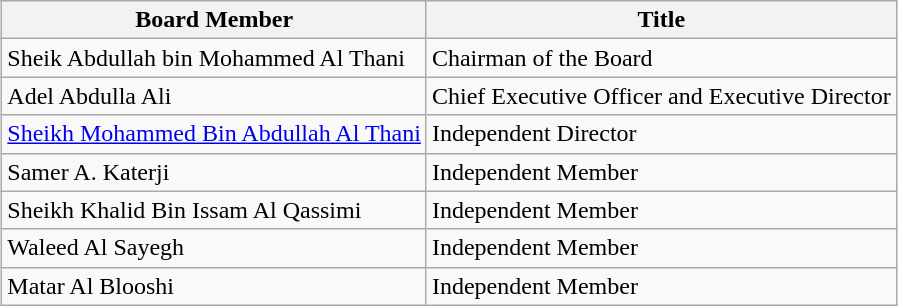<table class="wikitable" style="margin:1em auto;">
<tr>
<th>Board Member</th>
<th>Title</th>
</tr>
<tr>
<td>Sheik Abdullah bin Mohammed Al Thani</td>
<td>Chairman of the Board</td>
</tr>
<tr>
<td>Adel Abdulla Ali</td>
<td>Chief Executive Officer and Executive Director</td>
</tr>
<tr>
<td><a href='#'>Sheikh Mohammed Bin Abdullah Al Thani</a></td>
<td>Independent Director</td>
</tr>
<tr>
<td>Samer A. Katerji</td>
<td>Independent Member</td>
</tr>
<tr>
<td>Sheikh Khalid Bin Issam Al Qassimi</td>
<td>Independent Member</td>
</tr>
<tr>
<td>Waleed Al Sayegh</td>
<td>Independent Member</td>
</tr>
<tr>
<td>Matar Al Blooshi</td>
<td>Independent Member</td>
</tr>
</table>
